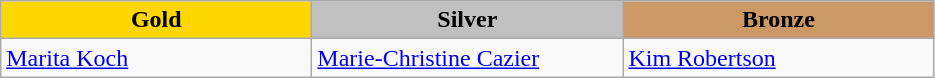<table class="wikitable" style="text-align:left">
<tr align="center">
<td width=200 bgcolor=gold><strong>Gold</strong></td>
<td width=200 bgcolor=silver><strong>Silver</strong></td>
<td width=200 bgcolor=CC9966><strong>Bronze</strong></td>
</tr>
<tr>
<td><a href='#'>Marita Koch</a><br><em></em></td>
<td><a href='#'>Marie-Christine Cazier</a><br><em></em></td>
<td><a href='#'>Kim Robertson</a><br><em></em></td>
</tr>
</table>
